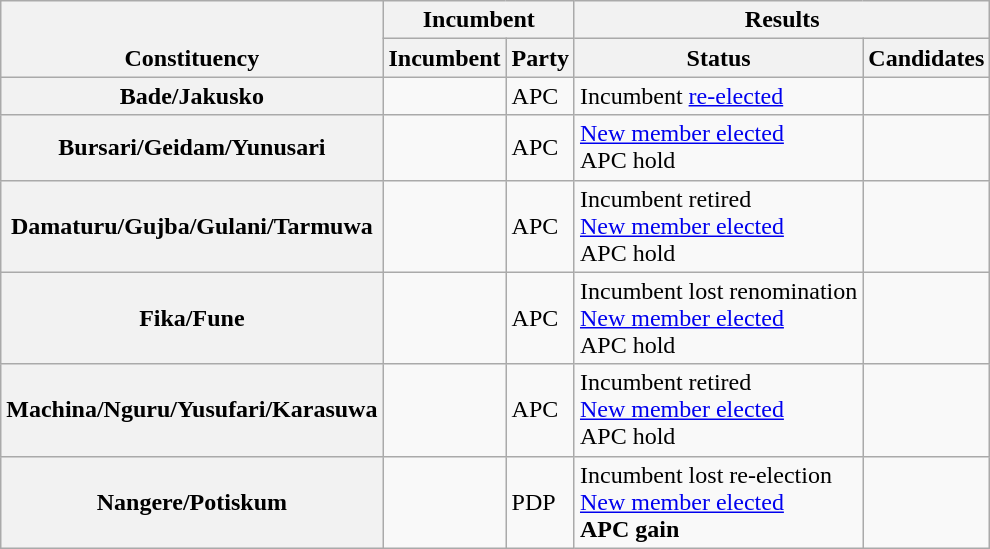<table class="wikitable sortable">
<tr valign=bottom>
<th rowspan=2>Constituency</th>
<th colspan=2>Incumbent</th>
<th colspan=2>Results</th>
</tr>
<tr valign=bottom>
<th>Incumbent</th>
<th>Party</th>
<th>Status</th>
<th>Candidates</th>
</tr>
<tr>
<th>Bade/Jakusko</th>
<td></td>
<td>APC</td>
<td>Incumbent <a href='#'>re-elected</a></td>
<td nowrap></td>
</tr>
<tr>
<th>Bursari/Geidam/Yunusari</th>
<td></td>
<td>APC</td>
<td><a href='#'>New member elected</a><br>APC hold</td>
<td nowrap></td>
</tr>
<tr>
<th>Damaturu/Gujba/Gulani/Tarmuwa</th>
<td></td>
<td>APC</td>
<td>Incumbent retired<br><a href='#'>New member elected</a><br>APC hold</td>
<td nowrap></td>
</tr>
<tr>
<th>Fika/Fune</th>
<td></td>
<td>APC</td>
<td>Incumbent lost renomination<br><a href='#'>New member elected</a><br>APC hold</td>
<td nowrap></td>
</tr>
<tr>
<th>Machina/Nguru/Yusufari/Karasuwa</th>
<td></td>
<td>APC</td>
<td>Incumbent retired<br><a href='#'>New member elected</a><br>APC hold</td>
<td nowrap></td>
</tr>
<tr>
<th>Nangere/Potiskum</th>
<td></td>
<td>PDP</td>
<td>Incumbent lost re-election<br><a href='#'>New member elected</a><br><strong>APC gain</strong></td>
<td nowrap></td>
</tr>
</table>
